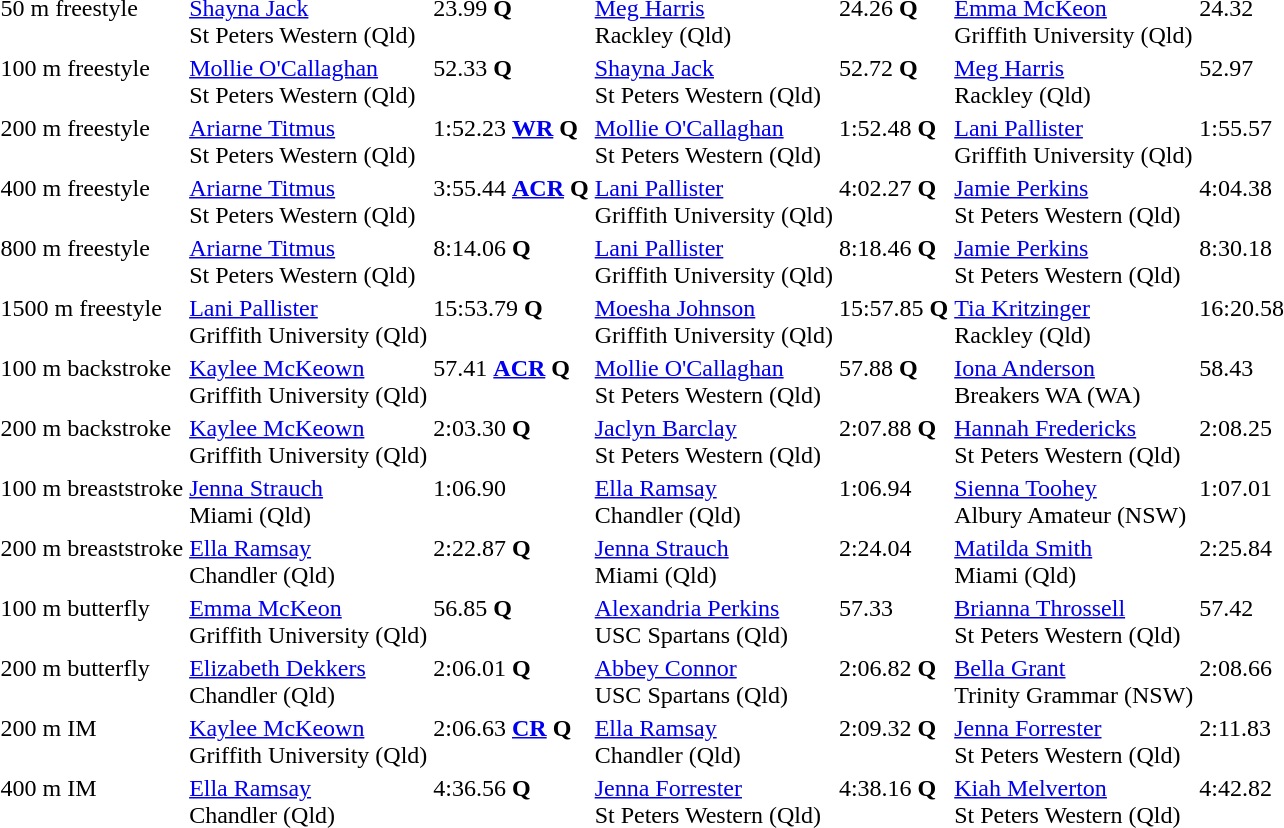<table>
<tr valign="top">
<td>50 m freestyle</td>
<td><a href='#'>Shayna Jack</a><br>St Peters Western (Qld)</td>
<td>23.99 <strong>Q</strong></td>
<td><a href='#'>Meg Harris</a><br>Rackley (Qld)</td>
<td>24.26 <strong>Q</strong></td>
<td><a href='#'>Emma McKeon</a><br>Griffith University (Qld)</td>
<td>24.32</td>
</tr>
<tr valign="top">
<td>100 m freestyle</td>
<td><a href='#'>Mollie O'Callaghan</a><br>St Peters Western (Qld)</td>
<td>52.33 <strong>Q</strong></td>
<td><a href='#'>Shayna Jack</a><br>St Peters Western (Qld)</td>
<td>52.72 <strong>Q</strong></td>
<td><a href='#'>Meg Harris</a><br>Rackley (Qld)</td>
<td>52.97</td>
</tr>
<tr valign="top">
<td>200 m freestyle</td>
<td><a href='#'>Ariarne Titmus</a><br>St Peters Western (Qld)</td>
<td>1:52.23 <strong><a href='#'>WR</a></strong> <strong>Q</strong></td>
<td><a href='#'>Mollie O'Callaghan</a><br>St Peters Western (Qld)</td>
<td>1:52.48 <strong>Q</strong></td>
<td><a href='#'>Lani Pallister</a><br>Griffith University (Qld)</td>
<td>1:55.57</td>
</tr>
<tr valign="top">
<td>400 m freestyle</td>
<td><a href='#'>Ariarne Titmus</a><br>St Peters Western (Qld)</td>
<td>3:55.44 <strong><a href='#'>ACR</a></strong> <strong>Q</strong></td>
<td><a href='#'>Lani Pallister</a><br>Griffith University (Qld)</td>
<td>4:02.27 <strong>Q</strong></td>
<td><a href='#'>Jamie Perkins</a><br>St Peters Western (Qld)</td>
<td>4:04.38</td>
</tr>
<tr valign="top">
<td>800 m freestyle</td>
<td><a href='#'>Ariarne Titmus</a><br>St Peters Western (Qld)</td>
<td>8:14.06 <strong>Q</strong></td>
<td><a href='#'>Lani Pallister</a><br>Griffith University (Qld)</td>
<td>8:18.46 <strong>Q</strong></td>
<td><a href='#'>Jamie Perkins</a><br>St Peters Western (Qld)</td>
<td>8:30.18</td>
</tr>
<tr valign="top">
<td>1500 m freestyle</td>
<td><a href='#'>Lani Pallister</a><br>Griffith University (Qld)</td>
<td>15:53.79 <strong>Q</strong></td>
<td><a href='#'>Moesha Johnson</a><br>Griffith University (Qld)</td>
<td>15:57.85 <strong>Q</strong></td>
<td><a href='#'>Tia Kritzinger</a><br>Rackley (Qld)</td>
<td>16:20.58</td>
</tr>
<tr valign="top">
<td>100 m backstroke</td>
<td><a href='#'>Kaylee McKeown</a><br>Griffith University (Qld)</td>
<td>57.41 <strong><a href='#'>ACR</a></strong> <strong>Q</strong></td>
<td><a href='#'>Mollie O'Callaghan</a><br>St Peters Western (Qld)</td>
<td>57.88 <strong>Q</strong></td>
<td><a href='#'>Iona Anderson</a><br>Breakers WA (WA)</td>
<td>58.43</td>
</tr>
<tr valign="top">
<td>200 m backstroke</td>
<td><a href='#'>Kaylee McKeown</a><br>Griffith University (Qld)</td>
<td>2:03.30 <strong>Q</strong></td>
<td><a href='#'>Jaclyn Barclay</a><br>St Peters Western (Qld)</td>
<td>2:07.88 <strong>Q</strong></td>
<td><a href='#'>Hannah Fredericks</a><br>St Peters Western (Qld)</td>
<td>2:08.25</td>
</tr>
<tr valign="top">
<td>100 m breaststroke</td>
<td><a href='#'>Jenna Strauch</a><br>Miami (Qld)</td>
<td>1:06.90</td>
<td><a href='#'>Ella Ramsay</a><br>Chandler (Qld)</td>
<td>1:06.94</td>
<td><a href='#'>Sienna Toohey</a><br>Albury Amateur (NSW)</td>
<td>1:07.01</td>
</tr>
<tr valign="top">
<td>200 m breaststroke</td>
<td><a href='#'>Ella Ramsay</a><br>Chandler (Qld)</td>
<td>2:22.87 <strong>Q</strong></td>
<td><a href='#'>Jenna Strauch</a><br>Miami (Qld)</td>
<td>2:24.04</td>
<td><a href='#'>Matilda Smith</a><br>Miami (Qld)</td>
<td>2:25.84</td>
</tr>
<tr valign="top">
<td>100 m butterfly</td>
<td><a href='#'>Emma McKeon</a><br>Griffith University (Qld)</td>
<td>56.85 <strong>Q</strong></td>
<td><a href='#'>Alexandria Perkins</a><br>USC Spartans (Qld)</td>
<td>57.33</td>
<td><a href='#'>Brianna Throssell</a><br>St Peters Western (Qld)</td>
<td>57.42</td>
</tr>
<tr valign="top">
<td>200 m butterfly</td>
<td><a href='#'>Elizabeth Dekkers</a><br>Chandler (Qld)</td>
<td>2:06.01 <strong>Q</strong></td>
<td><a href='#'>Abbey Connor</a><br>USC Spartans (Qld)</td>
<td>2:06.82 <strong>Q</strong></td>
<td><a href='#'>Bella Grant</a><br>Trinity Grammar (NSW)</td>
<td>2:08.66</td>
</tr>
<tr valign="top">
<td>200 m IM</td>
<td><a href='#'>Kaylee McKeown</a><br>Griffith University (Qld)</td>
<td>2:06.63 <strong><a href='#'>CR</a></strong> <strong>Q</strong></td>
<td><a href='#'>Ella Ramsay</a><br>Chandler (Qld)</td>
<td>2:09.32 <strong>Q</strong></td>
<td><a href='#'>Jenna Forrester</a><br>St Peters Western (Qld)</td>
<td>2:11.83</td>
</tr>
<tr valign="top">
<td>400 m IM</td>
<td><a href='#'>Ella Ramsay</a><br>Chandler (Qld)</td>
<td>4:36.56 <strong>Q</strong></td>
<td><a href='#'>Jenna Forrester</a><br>St Peters Western (Qld)</td>
<td>4:38.16 <strong>Q</strong></td>
<td><a href='#'>Kiah Melverton</a><br>St Peters Western (Qld)</td>
<td>4:42.82</td>
</tr>
</table>
